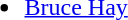<table style="width:100%;">
<tr>
<td style="vertical-align:top; width:20%;"><br><ul><li> <a href='#'>Bruce Hay</a></li></ul></td>
<td style="vertical-align:top; width:20%;"></td>
<td style="vertical-align:top; width:20%;"></td>
</tr>
</table>
